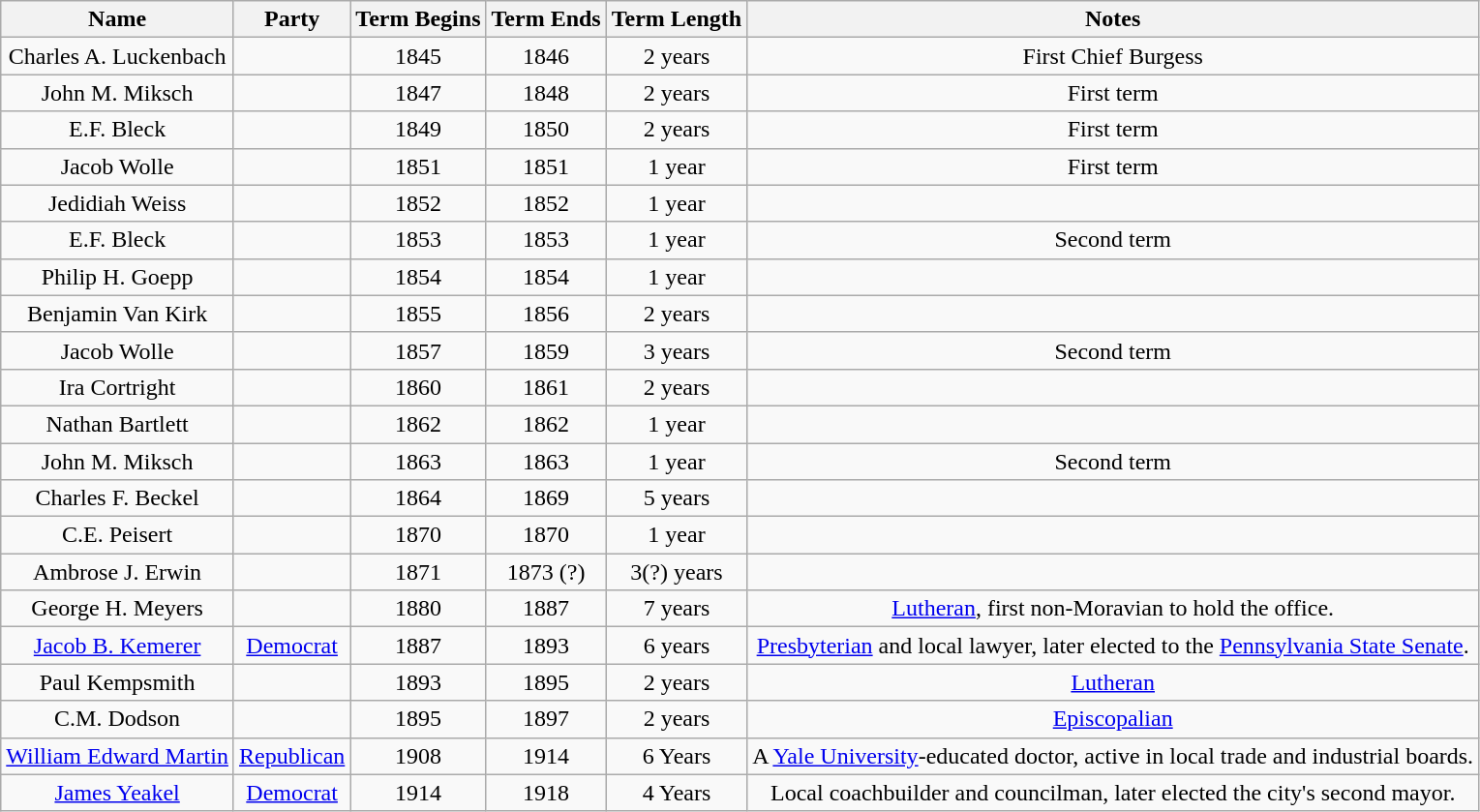<table class="wikitable" style="text-align:center">
<tr>
<th>Name</th>
<th>Party</th>
<th>Term Begins</th>
<th>Term Ends</th>
<th>Term Length</th>
<th>Notes</th>
</tr>
<tr>
<td>Charles A. Luckenbach</td>
<td></td>
<td>1845</td>
<td>1846</td>
<td>2 years</td>
<td>First Chief Burgess</td>
</tr>
<tr>
<td>John M. Miksch</td>
<td></td>
<td>1847</td>
<td>1848</td>
<td>2 years</td>
<td>First term</td>
</tr>
<tr>
<td>E.F. Bleck</td>
<td></td>
<td>1849</td>
<td>1850</td>
<td>2 years</td>
<td>First term</td>
</tr>
<tr>
<td>Jacob Wolle</td>
<td></td>
<td>1851</td>
<td>1851</td>
<td>1 year</td>
<td>First term</td>
</tr>
<tr>
<td>Jedidiah Weiss</td>
<td></td>
<td>1852</td>
<td>1852</td>
<td>1 year</td>
<td></td>
</tr>
<tr>
<td>E.F. Bleck</td>
<td></td>
<td>1853</td>
<td>1853</td>
<td>1 year</td>
<td>Second term </td>
</tr>
<tr>
<td>Philip H. Goepp</td>
<td></td>
<td>1854</td>
<td>1854</td>
<td>1 year</td>
<td></td>
</tr>
<tr>
<td>Benjamin Van Kirk</td>
<td></td>
<td>1855</td>
<td>1856</td>
<td>2 years</td>
<td></td>
</tr>
<tr>
<td>Jacob Wolle</td>
<td></td>
<td>1857</td>
<td>1859</td>
<td>3 years</td>
<td>Second term</td>
</tr>
<tr>
<td>Ira Cortright</td>
<td></td>
<td>1860</td>
<td>1861</td>
<td>2 years</td>
<td></td>
</tr>
<tr>
<td>Nathan Bartlett</td>
<td></td>
<td>1862</td>
<td>1862</td>
<td>1 year</td>
<td></td>
</tr>
<tr>
<td>John M. Miksch</td>
<td></td>
<td>1863</td>
<td>1863</td>
<td>1 year</td>
<td>Second term</td>
</tr>
<tr>
<td>Charles F. Beckel</td>
<td></td>
<td>1864</td>
<td>1869</td>
<td>5 years</td>
<td></td>
</tr>
<tr>
<td>C.E. Peisert</td>
<td></td>
<td>1870</td>
<td>1870</td>
<td>1 year</td>
<td></td>
</tr>
<tr>
<td>Ambrose J. Erwin</td>
<td></td>
<td>1871</td>
<td>1873 (?)</td>
<td>3(?) years</td>
<td></td>
</tr>
<tr>
<td>George H. Meyers</td>
<td></td>
<td>1880</td>
<td>1887</td>
<td>7 years</td>
<td><a href='#'>Lutheran</a>, first non-Moravian to hold the office.</td>
</tr>
<tr>
<td><a href='#'>Jacob B. Kemerer</a></td>
<td><a href='#'>Democrat</a></td>
<td>1887</td>
<td>1893</td>
<td>6 years</td>
<td><a href='#'>Presbyterian</a> and local lawyer, later elected to the <a href='#'>Pennsylvania State Senate</a>.</td>
</tr>
<tr>
<td>Paul Kempsmith</td>
<td></td>
<td>1893</td>
<td>1895</td>
<td>2 years</td>
<td><a href='#'>Lutheran</a></td>
</tr>
<tr>
<td>C.M. Dodson</td>
<td></td>
<td>1895</td>
<td>1897</td>
<td>2 years</td>
<td><a href='#'>Episcopalian</a></td>
</tr>
<tr>
<td><a href='#'>William Edward Martin</a></td>
<td><a href='#'>Republican</a></td>
<td>1908</td>
<td>1914</td>
<td>6 Years</td>
<td>A <a href='#'>Yale University</a>-educated doctor, active in local trade and industrial boards.</td>
</tr>
<tr>
<td><a href='#'>James Yeakel</a></td>
<td><a href='#'>Democrat</a></td>
<td>1914</td>
<td>1918</td>
<td>4 Years</td>
<td>Local coachbuilder and councilman, later elected the city's second mayor.</td>
</tr>
</table>
